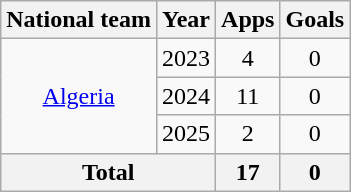<table class="wikitable" style="text-align: center;">
<tr>
<th>National team</th>
<th>Year</th>
<th>Apps</th>
<th>Goals</th>
</tr>
<tr>
<td rowspan="3"><a href='#'>Algeria</a></td>
<td>2023</td>
<td>4</td>
<td>0</td>
</tr>
<tr>
<td>2024</td>
<td>11</td>
<td>0</td>
</tr>
<tr>
<td>2025</td>
<td>2</td>
<td>0</td>
</tr>
<tr>
<th colspan="2">Total</th>
<th>17</th>
<th>0</th>
</tr>
</table>
